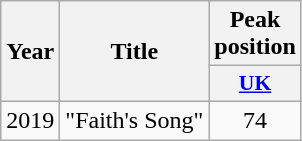<table class="wikitable plainrowheaders" style="text-align:center;">
<tr>
<th scope="col" rowspan="2">Year</th>
<th scope="col" rowspan="2">Title</th>
<th scope="col">Peak position</th>
</tr>
<tr>
<th scope="col" style="width:3em;font-size:90%;"><a href='#'>UK</a><br></th>
</tr>
<tr>
<td>2019</td>
<td>"Faith's Song"</td>
<td>74</td>
</tr>
</table>
